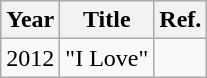<table class="wikitable">
<tr>
<th>Year</th>
<th>Title</th>
<th>Ref.</th>
</tr>
<tr>
<td>2012</td>
<td>"I Love"</td>
<td></td>
</tr>
</table>
